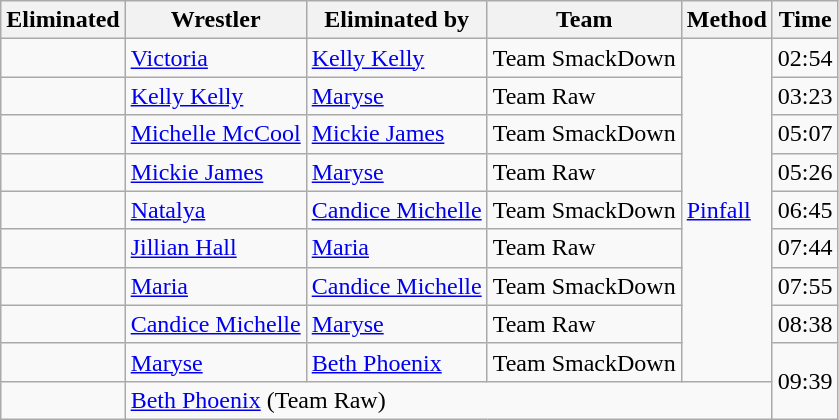<table class="wikitable sortable">
<tr>
<th>Eliminated</th>
<th>Wrestler</th>
<th>Eliminated by</th>
<th>Team</th>
<th>Method</th>
<th>Time</th>
</tr>
<tr>
<td></td>
<td><a href='#'>Victoria</a></td>
<td><a href='#'>Kelly Kelly</a></td>
<td>Team SmackDown</td>
<td rowspan=9><a href='#'>Pinfall</a></td>
<td>02:54</td>
</tr>
<tr>
<td></td>
<td><a href='#'>Kelly Kelly</a></td>
<td><a href='#'>Maryse</a></td>
<td>Team Raw</td>
<td>03:23</td>
</tr>
<tr>
<td></td>
<td><a href='#'>Michelle McCool</a></td>
<td><a href='#'>Mickie James</a></td>
<td>Team SmackDown</td>
<td>05:07</td>
</tr>
<tr>
<td></td>
<td><a href='#'>Mickie James</a></td>
<td><a href='#'>Maryse</a></td>
<td>Team Raw</td>
<td>05:26</td>
</tr>
<tr>
<td></td>
<td><a href='#'>Natalya</a></td>
<td><a href='#'>Candice Michelle</a></td>
<td>Team SmackDown</td>
<td>06:45</td>
</tr>
<tr>
<td></td>
<td><a href='#'>Jillian Hall</a></td>
<td><a href='#'>Maria</a></td>
<td>Team Raw</td>
<td>07:44</td>
</tr>
<tr>
<td></td>
<td><a href='#'>Maria</a></td>
<td><a href='#'>Candice Michelle</a></td>
<td>Team SmackDown</td>
<td>07:55</td>
</tr>
<tr>
<td></td>
<td><a href='#'>Candice Michelle</a></td>
<td><a href='#'>Maryse</a></td>
<td>Team Raw</td>
<td>08:38</td>
</tr>
<tr>
<td></td>
<td><a href='#'>Maryse</a></td>
<td><a href='#'>Beth Phoenix</a></td>
<td>Team SmackDown</td>
<td rowspan=2>09:39</td>
</tr>
<tr>
<td></td>
<td colspan="4"><a href='#'>Beth Phoenix</a> (Team Raw)</td>
</tr>
</table>
